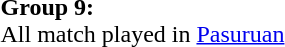<table>
<tr>
<td><strong>Group 9:</strong><br>All match played in <a href='#'>Pasuruan</a>
</td>
</tr>
</table>
